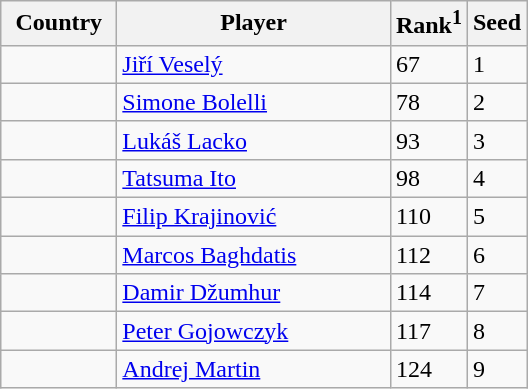<table class="sortable wikitable">
<tr>
<th width="70">Country</th>
<th width="175">Player</th>
<th>Rank<sup>1</sup></th>
<th>Seed</th>
</tr>
<tr>
<td></td>
<td><a href='#'>Jiří Veselý</a></td>
<td>67</td>
<td>1</td>
</tr>
<tr>
<td></td>
<td><a href='#'>Simone Bolelli</a></td>
<td>78</td>
<td>2</td>
</tr>
<tr>
<td></td>
<td><a href='#'>Lukáš Lacko</a></td>
<td>93</td>
<td>3</td>
</tr>
<tr>
<td></td>
<td><a href='#'>Tatsuma Ito</a></td>
<td>98</td>
<td>4</td>
</tr>
<tr>
<td></td>
<td><a href='#'>Filip Krajinović</a></td>
<td>110</td>
<td>5</td>
</tr>
<tr>
<td></td>
<td><a href='#'>Marcos Baghdatis</a></td>
<td>112</td>
<td>6</td>
</tr>
<tr>
<td></td>
<td><a href='#'>Damir Džumhur</a></td>
<td>114</td>
<td>7</td>
</tr>
<tr>
<td></td>
<td><a href='#'>Peter Gojowczyk</a></td>
<td>117</td>
<td>8</td>
</tr>
<tr>
<td></td>
<td><a href='#'>Andrej Martin</a></td>
<td>124</td>
<td>9</td>
</tr>
</table>
